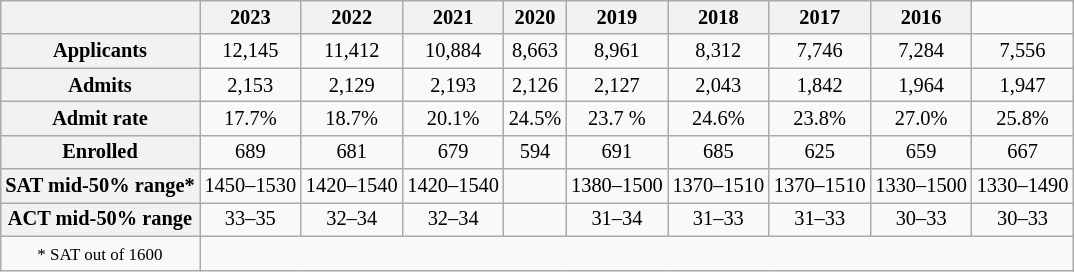<table style="float:right; font-size:85%; margin:10px; text-align:center; font-size:85%; margin:auto;" class="wikitable">
<tr>
<th> </th>
<th>2023</th>
<th>2022</th>
<th>2021</th>
<th>2020</th>
<th>2019</th>
<th>2018</th>
<th>2017</th>
<th>2016</th>
</tr>
<tr style="text-align:center;">
<th>Applicants</th>
<td>12,145</td>
<td>11,412</td>
<td>10,884</td>
<td>8,663</td>
<td>8,961</td>
<td>8,312</td>
<td>7,746</td>
<td>7,284</td>
<td>7,556</td>
</tr>
<tr style="text-align:center;">
<th>Admits</th>
<td>2,153</td>
<td>2,129</td>
<td>2,193</td>
<td>2,126</td>
<td>2,127</td>
<td>2,043</td>
<td>1,842</td>
<td>1,964</td>
<td>1,947</td>
</tr>
<tr style="text-align:center;">
<th>Admit rate</th>
<td>17.7%</td>
<td>18.7%</td>
<td>20.1%</td>
<td>24.5%</td>
<td>23.7 %</td>
<td>24.6%</td>
<td>23.8%</td>
<td>27.0%</td>
<td>25.8%</td>
</tr>
<tr style="text-align:center;">
<th>Enrolled</th>
<td>689</td>
<td>681</td>
<td>679</td>
<td>594</td>
<td>691</td>
<td>685</td>
<td>625</td>
<td>659</td>
<td>667</td>
</tr>
<tr style="text-align:center;">
<th>SAT mid-50% range*</th>
<td>1450–1530</td>
<td>1420–1540</td>
<td>1420–1540</td>
<td></td>
<td>1380–1500</td>
<td>1370–1510</td>
<td>1370–1510</td>
<td>1330–1500</td>
<td>1330–1490</td>
</tr>
<tr style="text-align:center;">
<th>ACT mid-50% range</th>
<td>33–35</td>
<td>32–34</td>
<td>32–34</td>
<td></td>
<td>31–34</td>
<td>31–33</td>
<td>31–33</td>
<td>30–33</td>
<td>30–33</td>
</tr>
<tr>
<td><small>* SAT out of 1600</small></td>
</tr>
</table>
